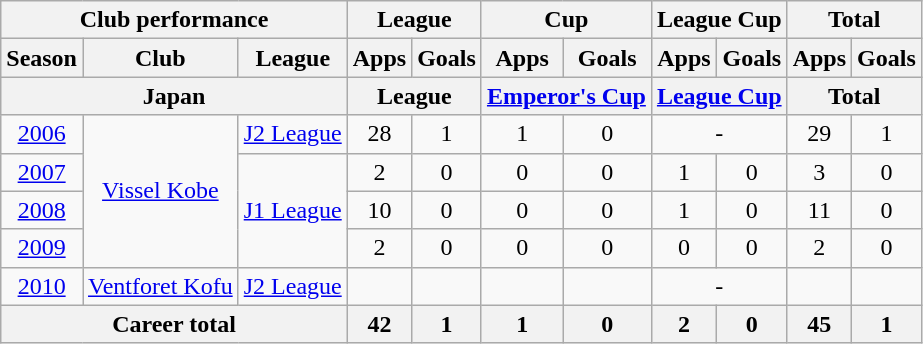<table class="wikitable" style="text-align:center">
<tr>
<th colspan=3>Club performance</th>
<th colspan=2>League</th>
<th colspan=2>Cup</th>
<th colspan=2>League Cup</th>
<th colspan=2>Total</th>
</tr>
<tr>
<th>Season</th>
<th>Club</th>
<th>League</th>
<th>Apps</th>
<th>Goals</th>
<th>Apps</th>
<th>Goals</th>
<th>Apps</th>
<th>Goals</th>
<th>Apps</th>
<th>Goals</th>
</tr>
<tr>
<th colspan=3>Japan</th>
<th colspan=2>League</th>
<th colspan=2><a href='#'>Emperor's Cup</a></th>
<th colspan=2><a href='#'>League Cup</a></th>
<th colspan=2>Total</th>
</tr>
<tr>
<td><a href='#'>2006</a></td>
<td rowspan="4"><a href='#'>Vissel Kobe</a></td>
<td><a href='#'>J2 League</a></td>
<td>28</td>
<td>1</td>
<td>1</td>
<td>0</td>
<td colspan="2">-</td>
<td>29</td>
<td>1</td>
</tr>
<tr>
<td><a href='#'>2007</a></td>
<td rowspan="3"><a href='#'>J1 League</a></td>
<td>2</td>
<td>0</td>
<td>0</td>
<td>0</td>
<td>1</td>
<td>0</td>
<td>3</td>
<td>0</td>
</tr>
<tr>
<td><a href='#'>2008</a></td>
<td>10</td>
<td>0</td>
<td>0</td>
<td>0</td>
<td>1</td>
<td>0</td>
<td>11</td>
<td>0</td>
</tr>
<tr>
<td><a href='#'>2009</a></td>
<td>2</td>
<td>0</td>
<td>0</td>
<td>0</td>
<td>0</td>
<td>0</td>
<td>2</td>
<td>0</td>
</tr>
<tr>
<td><a href='#'>2010</a></td>
<td><a href='#'>Ventforet Kofu</a></td>
<td><a href='#'>J2 League</a></td>
<td></td>
<td></td>
<td></td>
<td></td>
<td colspan="2">-</td>
<td></td>
<td></td>
</tr>
<tr>
<th colspan=3>Career total</th>
<th>42</th>
<th>1</th>
<th>1</th>
<th>0</th>
<th>2</th>
<th>0</th>
<th>45</th>
<th>1</th>
</tr>
</table>
